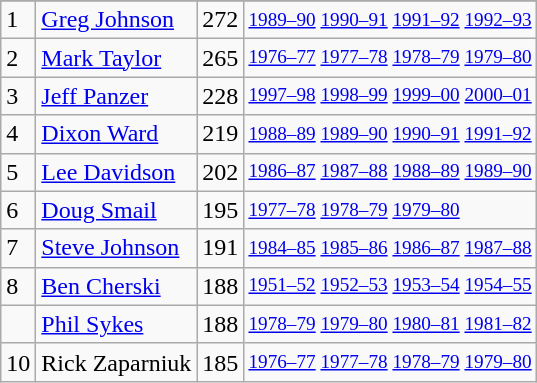<table class="wikitable">
<tr>
</tr>
<tr>
<td>1</td>
<td><a href='#'>Greg Johnson</a></td>
<td>272</td>
<td style="font-size:80%;"><a href='#'>1989–90</a> <a href='#'>1990–91</a> <a href='#'>1991–92</a> <a href='#'>1992–93</a></td>
</tr>
<tr>
<td>2</td>
<td><a href='#'>Mark Taylor</a></td>
<td>265</td>
<td style="font-size:80%;"><a href='#'>1976–77</a> <a href='#'>1977–78</a> <a href='#'>1978–79</a> <a href='#'>1979–80</a></td>
</tr>
<tr>
<td>3</td>
<td><a href='#'>Jeff Panzer</a></td>
<td>228</td>
<td style="font-size:80%;"><a href='#'>1997–98</a> <a href='#'>1998–99</a> <a href='#'>1999–00</a> <a href='#'>2000–01</a></td>
</tr>
<tr>
<td>4</td>
<td><a href='#'>Dixon Ward</a></td>
<td>219</td>
<td style="font-size:80%;"><a href='#'>1988–89</a> <a href='#'>1989–90</a> <a href='#'>1990–91</a> <a href='#'>1991–92</a></td>
</tr>
<tr>
<td>5</td>
<td><a href='#'>Lee Davidson</a></td>
<td>202</td>
<td style="font-size:80%;"><a href='#'>1986–87</a> <a href='#'>1987–88</a> <a href='#'>1988–89</a> <a href='#'>1989–90</a></td>
</tr>
<tr>
<td>6</td>
<td><a href='#'>Doug Smail</a></td>
<td>195</td>
<td style="font-size:80%;"><a href='#'>1977–78</a> <a href='#'>1978–79</a> <a href='#'>1979–80</a></td>
</tr>
<tr>
<td>7</td>
<td><a href='#'>Steve Johnson</a></td>
<td>191</td>
<td style="font-size:80%;"><a href='#'>1984–85</a> <a href='#'>1985–86</a> <a href='#'>1986–87</a> <a href='#'>1987–88</a></td>
</tr>
<tr>
<td>8</td>
<td><a href='#'>Ben Cherski</a></td>
<td>188</td>
<td style="font-size:80%;"><a href='#'>1951–52</a> <a href='#'>1952–53</a> <a href='#'>1953–54</a> <a href='#'>1954–55</a></td>
</tr>
<tr>
<td></td>
<td><a href='#'>Phil Sykes</a></td>
<td>188</td>
<td style="font-size:80%;"><a href='#'>1978–79</a> <a href='#'>1979–80</a> <a href='#'>1980–81</a> <a href='#'>1981–82</a></td>
</tr>
<tr>
<td>10</td>
<td>Rick Zaparniuk</td>
<td>185</td>
<td style="font-size:80%;"><a href='#'>1976–77</a> <a href='#'>1977–78</a> <a href='#'>1978–79</a> <a href='#'>1979–80</a></td>
</tr>
</table>
